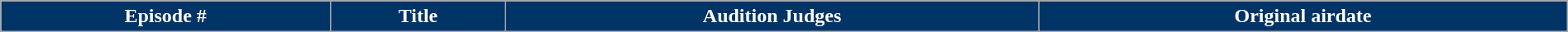<table class="wikitable plainrowheaders" style="width:100%; ">
<tr style="color:white">
<th scope="col" style="background:#036;">Episode #</th>
<th scope="col" style="background:#036;">Title</th>
<th scope="col" style="background:#036;">Audition Judges</th>
<th scope="col" style="background:#036;">Original airdate<br>










</th>
</tr>
</table>
